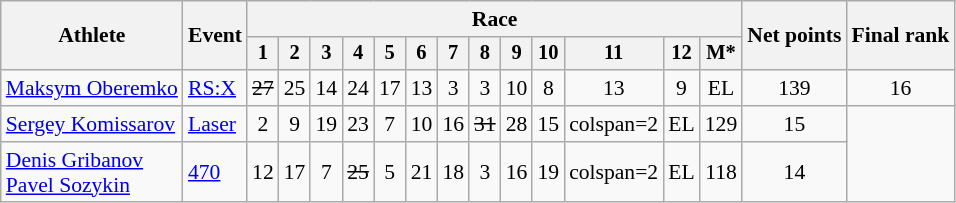<table class="wikitable" style="font-size:90%">
<tr>
<th rowspan="2">Athlete</th>
<th rowspan="2">Event</th>
<th colspan=13>Race</th>
<th rowspan=2>Net points</th>
<th rowspan=2>Final rank</th>
</tr>
<tr style="font-size:95%">
<th>1</th>
<th>2</th>
<th>3</th>
<th>4</th>
<th>5</th>
<th>6</th>
<th>7</th>
<th>8</th>
<th>9</th>
<th>10</th>
<th>11</th>
<th>12</th>
<th>M*</th>
</tr>
<tr align=center>
<td align=left><a href='#'>Maksym Oberemko</a></td>
<td align=left><a href='#'>RS:X</a></td>
<td><s>27</s></td>
<td>25</td>
<td>14</td>
<td>24</td>
<td>17</td>
<td>13</td>
<td>3</td>
<td>3</td>
<td>10</td>
<td>8</td>
<td>13</td>
<td>9</td>
<td>EL</td>
<td>139</td>
<td>16</td>
</tr>
<tr align=center>
<td align=left><a href='#'>Sergey Komissarov</a></td>
<td align=left><a href='#'>Laser</a></td>
<td>2</td>
<td>9</td>
<td>19</td>
<td>23</td>
<td>7</td>
<td>10</td>
<td>16</td>
<td><s>31</s></td>
<td>28</td>
<td>15</td>
<td>colspan=2 </td>
<td>EL</td>
<td>129</td>
<td>15</td>
</tr>
<tr align=center>
<td align=left><a href='#'>Denis Gribanov</a><br><a href='#'>Pavel Sozykin</a></td>
<td align=left><a href='#'>470</a></td>
<td>12</td>
<td>17</td>
<td>7</td>
<td><s>25</s></td>
<td>5</td>
<td>21</td>
<td>18</td>
<td>3</td>
<td>16</td>
<td>19</td>
<td>colspan=2 </td>
<td>EL</td>
<td>118</td>
<td>14</td>
</tr>
</table>
